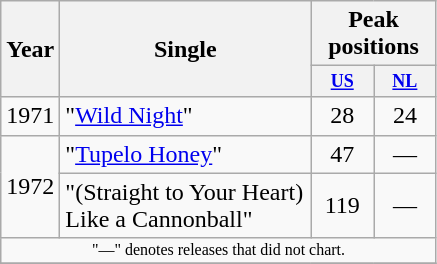<table class="wikitable">
<tr>
<th rowspan="2">Year</th>
<th width="160" rowspan="2">Single</th>
<th colspan="2">Peak positions</th>
</tr>
<tr>
<th style="width:3em;font-size:75%"><a href='#'>US</a><br></th>
<th style="width:3em;font-size:75%"><a href='#'>NL</a><br></th>
</tr>
<tr>
<td rowspan="1">1971</td>
<td>"<a href='#'>Wild Night</a>"</td>
<td align="center">28</td>
<td align="center">24</td>
</tr>
<tr>
<td rowspan="2">1972</td>
<td>"<a href='#'>Tupelo Honey</a>"</td>
<td align="center">47</td>
<td align="center">—</td>
</tr>
<tr>
<td>"(Straight to Your Heart) Like a Cannonball"</td>
<td align="center">119</td>
<td align="center">—</td>
</tr>
<tr>
<td align="center" colspan="5" style="font-size: 8pt">"—" denotes releases that did not chart.</td>
</tr>
<tr>
</tr>
</table>
